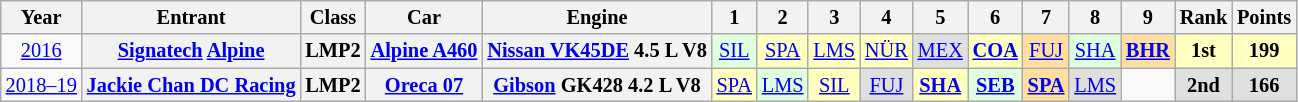<table class="wikitable" style="text-align:center; font-size:85%">
<tr>
<th>Year</th>
<th>Entrant</th>
<th>Class</th>
<th>Car</th>
<th>Engine</th>
<th>1</th>
<th>2</th>
<th>3</th>
<th>4</th>
<th>5</th>
<th>6</th>
<th>7</th>
<th>8</th>
<th>9</th>
<th>Rank</th>
<th>Points</th>
</tr>
<tr>
<td><a href='#'>2016</a></td>
<th nowrap><a href='#'>Signatech</a> <a href='#'>Alpine</a></th>
<th>LMP2</th>
<th nowrap><a href='#'>Alpine A460</a></th>
<th nowrap><a href='#'>Nissan VK45DE</a> 4.5 L V8</th>
<td style="background:#DFFFDF;"><a href='#'>SIL</a><br></td>
<td style="background:#FFFFBF;"><a href='#'>SPA</a><br></td>
<td style="background:#FFFFBF;"><a href='#'>LMS</a><br></td>
<td style="background:#FFFFBF;"><a href='#'>NÜR</a><br></td>
<td style="background:#DFDFDF;"><a href='#'>MEX</a><br></td>
<td style="background:#FFFFBF;"><strong><a href='#'>COA</a></strong><br></td>
<td style="background:#FFDF9F;"><a href='#'>FUJ</a><br></td>
<td style="background:#DFFFDF;"><a href='#'>SHA</a><br></td>
<td style="background:#FFDF9F;"><strong><a href='#'>BHR</a></strong><br></td>
<th style="background:#FFFFBF;">1st</th>
<th style="background:#FFFFBF;">199</th>
</tr>
<tr>
<td nowrap><a href='#'>2018–19</a></td>
<th nowrap><a href='#'>Jackie Chan DC Racing</a></th>
<th>LMP2</th>
<th nowrap><a href='#'>Oreca 07</a></th>
<th nowrap><a href='#'>Gibson</a> GK428 4.2 L V8</th>
<td style="background:#FFFFBF;"><a href='#'>SPA</a><br></td>
<td style="background:#DFFFDF;"><a href='#'>LMS</a><br></td>
<td style="background:#FFFFBF;"><a href='#'>SIL</a><br></td>
<td style="background:#DFDFDF;"><a href='#'>FUJ</a><br></td>
<td style="background:#FFFFBF;"><strong><a href='#'>SHA</a></strong><br></td>
<td style="background:#DFFFDF;"><strong><a href='#'>SEB</a></strong><br></td>
<td style="background:#FFDF9F;"><strong><a href='#'>SPA</a></strong><br></td>
<td style="background:#DFDFDF;"><a href='#'>LMS</a><br></td>
<td></td>
<th style="background:#DFDFDF;">2nd</th>
<th style="background:#DFDFDF;">166</th>
</tr>
</table>
